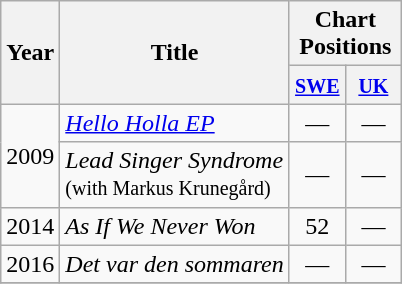<table class="wikitable">
<tr>
<th rowspan="2">Year</th>
<th rowspan="2">Title</th>
<th colspan="3">Chart Positions</th>
</tr>
<tr>
<th width="30"><small><a href='#'>SWE</a></small></th>
<th width="30"><small><a href='#'>UK</a></small></th>
</tr>
<tr>
<td rowspan=2>2009</td>
<td><em><a href='#'>Hello Holla EP</a></em></td>
<td align="center">—</td>
<td align="center">—</td>
</tr>
<tr>
<td><em>Lead Singer Syndrome</em> <br><small>(with Markus Krunegård)</small></td>
<td align="center">—</td>
<td align="center">—</td>
</tr>
<tr>
<td>2014</td>
<td><em>As If We Never Won</em></td>
<td align="center">52</td>
<td align="center">—</td>
</tr>
<tr>
<td>2016</td>
<td><em>Det var den sommaren</em></td>
<td align="center">—</td>
<td align="center">—</td>
</tr>
<tr>
</tr>
</table>
